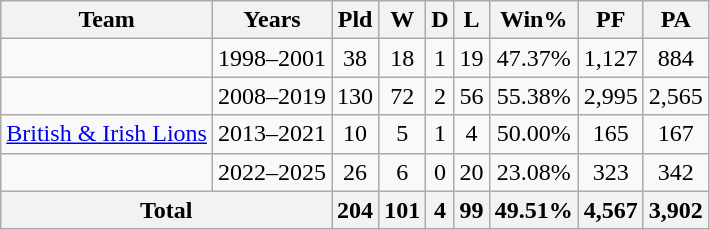<table class="wikitable" style="text-align:center">
<tr>
<th>Team</th>
<th>Years</th>
<th>Pld</th>
<th>W</th>
<th>D</th>
<th>L</th>
<th>Win%</th>
<th>PF</th>
<th>PA</th>
</tr>
<tr>
<td style="text-align:left"></td>
<td>1998–2001</td>
<td>38</td>
<td>18</td>
<td>1</td>
<td>19</td>
<td>47.37%</td>
<td>1,127</td>
<td>884</td>
</tr>
<tr>
<td style="text-align:left"></td>
<td>2008–2019</td>
<td>130</td>
<td>72</td>
<td>2</td>
<td>56</td>
<td>55.38%</td>
<td>2,995</td>
<td>2,565</td>
</tr>
<tr>
<td style="text-align:left"> <a href='#'>British & Irish Lions</a></td>
<td>2013–2021</td>
<td>10</td>
<td>5</td>
<td>1</td>
<td>4</td>
<td>50.00%</td>
<td>165</td>
<td>167</td>
</tr>
<tr>
<td style="text-align:left"></td>
<td>2022–2025</td>
<td>26</td>
<td>6</td>
<td>0</td>
<td>20</td>
<td>23.08%</td>
<td>323</td>
<td>342</td>
</tr>
<tr>
<th colspan="2">Total</th>
<th>204</th>
<th>101</th>
<th>4</th>
<th>99</th>
<th>49.51%</th>
<th>4,567</th>
<th>3,902</th>
</tr>
</table>
